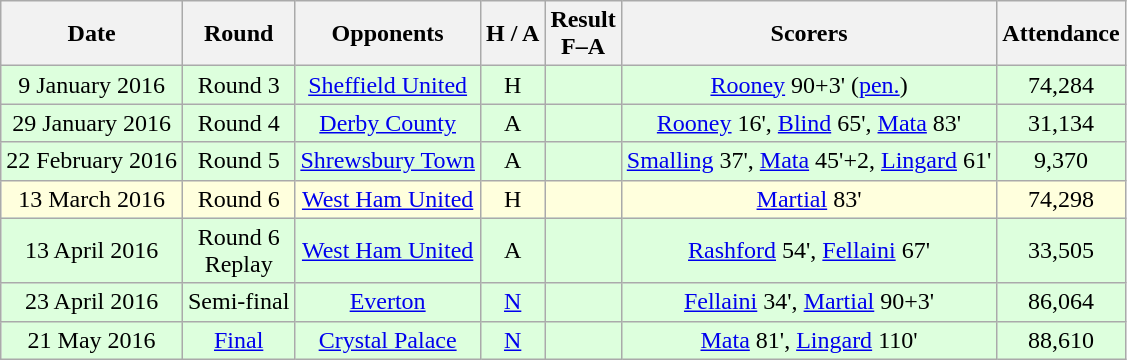<table class="wikitable" style="text-align:center">
<tr>
<th>Date</th>
<th>Round</th>
<th>Opponents</th>
<th>H / A</th>
<th>Result<br>F–A</th>
<th>Scorers</th>
<th>Attendance</th>
</tr>
<tr bgcolor="#ddffdd">
<td>9 January 2016</td>
<td>Round 3</td>
<td><a href='#'>Sheffield United</a></td>
<td>H</td>
<td></td>
<td><a href='#'>Rooney</a> 90+3' (<a href='#'>pen.</a>)</td>
<td>74,284</td>
</tr>
<tr bgcolor="#ddffdd">
<td>29 January 2016</td>
<td>Round 4</td>
<td><a href='#'>Derby County</a></td>
<td>A</td>
<td></td>
<td><a href='#'>Rooney</a> 16', <a href='#'>Blind</a> 65', <a href='#'>Mata</a> 83'</td>
<td>31,134</td>
</tr>
<tr bgcolor="#ddffdd">
<td>22 February 2016</td>
<td>Round 5</td>
<td><a href='#'>Shrewsbury Town</a></td>
<td>A</td>
<td></td>
<td><a href='#'>Smalling</a> 37', <a href='#'>Mata</a> 45'+2, <a href='#'>Lingard</a> 61'</td>
<td>9,370</td>
</tr>
<tr bgcolor="#ffffdd">
<td>13 March 2016</td>
<td>Round 6</td>
<td><a href='#'>West Ham United</a></td>
<td>H</td>
<td></td>
<td><a href='#'>Martial</a> 83'</td>
<td>74,298</td>
</tr>
<tr bgcolor="#ddffdd">
<td>13 April 2016</td>
<td>Round 6<br>Replay</td>
<td><a href='#'>West Ham United</a></td>
<td>A</td>
<td></td>
<td><a href='#'>Rashford</a> 54', <a href='#'>Fellaini</a> 67'</td>
<td>33,505</td>
</tr>
<tr bgcolor="#ddffdd">
<td>23 April 2016</td>
<td>Semi-final</td>
<td><a href='#'>Everton</a></td>
<td><a href='#'>N</a></td>
<td></td>
<td><a href='#'>Fellaini</a> 34', <a href='#'>Martial</a> 90+3'</td>
<td>86,064</td>
</tr>
<tr bgcolor="#ddffdd">
<td>21 May 2016</td>
<td><a href='#'>Final</a></td>
<td><a href='#'>Crystal Palace</a></td>
<td><a href='#'>N</a></td>
<td> </td>
<td><a href='#'>Mata</a> 81', <a href='#'>Lingard</a> 110'</td>
<td>88,610</td>
</tr>
</table>
